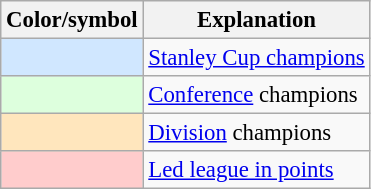<table class="wikitable" style="font-size:95%">
<tr>
<th scope="col">Color/symbol</th>
<th scope="col">Explanation</th>
</tr>
<tr>
<th scope="row" style="background:#D0E7FF"></th>
<td><a href='#'>Stanley Cup champions</a></td>
</tr>
<tr>
<th scope="row" style="background:#DDFFDD"></th>
<td><a href='#'>Conference</a> champions</td>
</tr>
<tr>
<th scope="row" style="background:#FFE6BD"></th>
<td><a href='#'>Division</a> champions</td>
</tr>
<tr>
<th scope="row" style="background:#FFCCCC"></th>
<td><a href='#'>Led league in points</a></td>
</tr>
</table>
